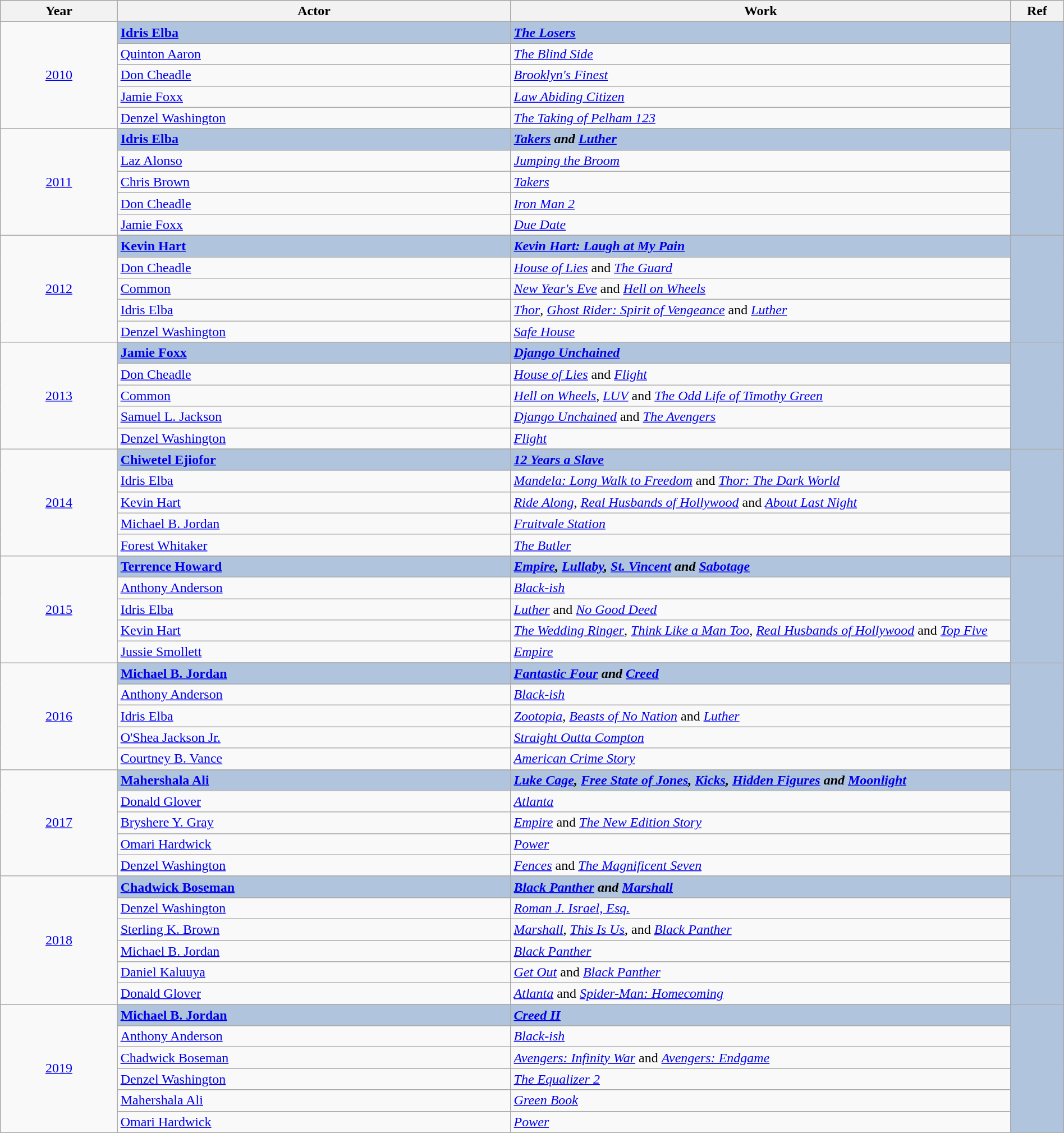<table class="wikitable" style="width:100%;">
<tr style="background:#bebebe;">
<th style="width:11%;">Year</th>
<th style="width:37%;">Actor</th>
<th style="width:47%;">Work</th>
<th style="width:5%;">Ref</th>
</tr>
<tr>
<td rowspan="6" align="center"><a href='#'>2010</a></td>
</tr>
<tr style="background:#B0C4DE">
<td><strong><a href='#'>Idris Elba</a></strong></td>
<td><strong><em><a href='#'>The Losers</a></em></strong></td>
<td rowspan="6" align="center"></td>
</tr>
<tr>
<td><a href='#'>Quinton Aaron</a></td>
<td><em><a href='#'>The Blind Side</a></em></td>
</tr>
<tr>
<td><a href='#'>Don Cheadle</a></td>
<td><em><a href='#'>Brooklyn's Finest</a></em></td>
</tr>
<tr>
<td><a href='#'>Jamie Foxx</a></td>
<td><em><a href='#'>Law Abiding Citizen</a></em></td>
</tr>
<tr>
<td><a href='#'>Denzel Washington</a></td>
<td><em><a href='#'>The Taking of Pelham 123</a></em></td>
</tr>
<tr>
<td rowspan="6" align="center"><a href='#'>2011</a></td>
</tr>
<tr style="background:#B0C4DE">
<td><strong><a href='#'>Idris Elba</a></strong></td>
<td><strong><em><a href='#'>Takers</a><em> and </em><a href='#'>Luther</a></em></strong></td>
<td rowspan="6" align="center"></td>
</tr>
<tr>
<td><a href='#'>Laz Alonso</a></td>
<td><em><a href='#'>Jumping the Broom</a></em></td>
</tr>
<tr>
<td><a href='#'>Chris Brown</a></td>
<td><em><a href='#'>Takers</a></em></td>
</tr>
<tr>
<td><a href='#'>Don Cheadle</a></td>
<td><em><a href='#'>Iron Man 2</a></em></td>
</tr>
<tr>
<td><a href='#'>Jamie Foxx</a></td>
<td><em><a href='#'>Due Date</a></em></td>
</tr>
<tr>
<td rowspan="6" align="center"><a href='#'>2012</a></td>
</tr>
<tr style="background:#B0C4DE">
<td><strong><a href='#'>Kevin Hart</a></strong></td>
<td><strong><em><a href='#'>Kevin Hart: Laugh at My Pain</a></em></strong></td>
<td rowspan="6" align="center"></td>
</tr>
<tr>
<td><a href='#'>Don Cheadle</a></td>
<td><em><a href='#'>House of Lies</a></em> and <em><a href='#'>The Guard</a></em></td>
</tr>
<tr>
<td><a href='#'>Common</a></td>
<td><em><a href='#'>New Year's Eve</a></em> and <em><a href='#'>Hell on Wheels</a></em></td>
</tr>
<tr>
<td><a href='#'>Idris Elba</a></td>
<td><em><a href='#'>Thor</a></em>, <em><a href='#'>Ghost Rider: Spirit of Vengeance</a></em> and <em><a href='#'>Luther</a></em></td>
</tr>
<tr>
<td><a href='#'>Denzel Washington</a></td>
<td><em><a href='#'>Safe House</a></em></td>
</tr>
<tr>
<td rowspan="6" align="center"><a href='#'>2013</a></td>
</tr>
<tr style="background:#B0C4DE">
<td><strong><a href='#'>Jamie Foxx</a></strong></td>
<td><strong><em><a href='#'>Django Unchained</a></em></strong></td>
<td rowspan="6" align="center"></td>
</tr>
<tr>
<td><a href='#'>Don Cheadle</a></td>
<td><em><a href='#'>House of Lies</a></em> and <em><a href='#'>Flight</a></em></td>
</tr>
<tr>
<td><a href='#'>Common</a></td>
<td><em><a href='#'>Hell on Wheels</a></em>, <em><a href='#'>LUV</a></em> and <em><a href='#'>The Odd Life of Timothy Green</a></em></td>
</tr>
<tr>
<td><a href='#'>Samuel L. Jackson</a></td>
<td><em><a href='#'>Django Unchained</a></em> and <em><a href='#'>The Avengers</a></em></td>
</tr>
<tr>
<td><a href='#'>Denzel Washington</a></td>
<td><em><a href='#'>Flight</a></em></td>
</tr>
<tr>
<td rowspan="6" align="center"><a href='#'>2014</a></td>
</tr>
<tr style="background:#B0C4DE">
<td><strong><a href='#'>Chiwetel Ejiofor</a></strong></td>
<td><strong><em><a href='#'>12 Years a Slave</a></em></strong></td>
<td rowspan="6" align="center"></td>
</tr>
<tr>
<td><a href='#'>Idris Elba</a></td>
<td><em><a href='#'>Mandela: Long Walk to Freedom</a></em> and <em><a href='#'>Thor: The Dark World</a></em></td>
</tr>
<tr>
<td><a href='#'>Kevin Hart</a></td>
<td><em><a href='#'>Ride Along</a></em>, <em><a href='#'>Real Husbands of Hollywood</a></em> and <em><a href='#'>About Last Night</a></em></td>
</tr>
<tr>
<td><a href='#'>Michael B. Jordan</a></td>
<td><em><a href='#'>Fruitvale Station</a></em></td>
</tr>
<tr>
<td><a href='#'>Forest Whitaker</a></td>
<td><em><a href='#'>The Butler</a></em></td>
</tr>
<tr>
<td rowspan="6" align="center"><a href='#'>2015</a></td>
</tr>
<tr style="background:#B0C4DE">
<td><strong><a href='#'>Terrence Howard</a></strong></td>
<td><strong><em><a href='#'>Empire</a><em>, </em><a href='#'>Lullaby</a><em>, </em><a href='#'>St. Vincent</a><em> and </em><a href='#'>Sabotage</a></em></strong></td>
<td rowspan="6" align="center"></td>
</tr>
<tr>
<td><a href='#'>Anthony Anderson</a></td>
<td><em><a href='#'>Black-ish</a></em></td>
</tr>
<tr>
<td><a href='#'>Idris Elba</a></td>
<td><em><a href='#'>Luther</a></em> and <em><a href='#'>No Good Deed</a></em></td>
</tr>
<tr>
<td><a href='#'>Kevin Hart</a></td>
<td><em><a href='#'>The Wedding Ringer</a></em>, <em><a href='#'>Think Like a Man Too</a></em>, <em><a href='#'>Real Husbands of Hollywood</a></em> and <em><a href='#'>Top Five</a></em></td>
</tr>
<tr>
<td><a href='#'>Jussie Smollett</a></td>
<td><em><a href='#'>Empire</a></em></td>
</tr>
<tr>
<td rowspan="6" align="center"><a href='#'>2016</a></td>
</tr>
<tr style="background:#B0C4DE">
<td><strong><a href='#'>Michael B. Jordan</a></strong></td>
<td><strong><em><a href='#'>Fantastic Four</a><em> and </em><a href='#'>Creed</a></em></strong></td>
<td rowspan="6" align="center"></td>
</tr>
<tr>
<td><a href='#'>Anthony Anderson</a></td>
<td><em><a href='#'>Black-ish</a></em></td>
</tr>
<tr>
<td><a href='#'>Idris Elba</a></td>
<td><em><a href='#'>Zootopia</a></em>, <em><a href='#'>Beasts of No Nation</a></em> and <em><a href='#'>Luther</a></em></td>
</tr>
<tr>
<td><a href='#'>O'Shea Jackson Jr.</a></td>
<td><em><a href='#'>Straight Outta Compton</a></em></td>
</tr>
<tr>
<td><a href='#'>Courtney B. Vance</a></td>
<td><em><a href='#'>American Crime Story</a></em></td>
</tr>
<tr>
<td rowspan="6" align="center"><a href='#'>2017</a></td>
</tr>
<tr style="background:#B0C4DE">
<td><strong><a href='#'>Mahershala Ali</a></strong></td>
<td><strong><em><a href='#'>Luke Cage</a><em>, </em><a href='#'>Free State of Jones</a><em>, </em><a href='#'>Kicks</a><em>, </em><a href='#'>Hidden Figures</a><em> and </em><a href='#'>Moonlight</a></em></strong></td>
<td rowspan="5" align="center"></td>
</tr>
<tr>
<td><a href='#'>Donald Glover</a></td>
<td><em><a href='#'>Atlanta</a></em></td>
</tr>
<tr>
<td><a href='#'>Bryshere Y. Gray</a></td>
<td><em><a href='#'>Empire</a></em> and <em><a href='#'>The New Edition Story</a></em></td>
</tr>
<tr>
<td><a href='#'>Omari Hardwick</a></td>
<td><em><a href='#'>Power</a></em></td>
</tr>
<tr>
<td><a href='#'>Denzel Washington</a></td>
<td><em><a href='#'>Fences</a></em> and <em><a href='#'>The Magnificent Seven</a></em></td>
</tr>
<tr>
<td rowspan="7" align="center"><a href='#'>2018</a></td>
</tr>
<tr style="background:#B0C4DE">
<td><strong><a href='#'>Chadwick Boseman</a></strong></td>
<td><strong><em><a href='#'>Black Panther</a><em> and </em><a href='#'>Marshall</a></em></strong></td>
<td rowspan="7" align="center"></td>
</tr>
<tr>
<td><a href='#'>Denzel Washington</a></td>
<td><em><a href='#'>Roman J. Israel, Esq.</a></em></td>
</tr>
<tr>
<td><a href='#'>Sterling K. Brown</a></td>
<td><em><a href='#'>Marshall</a></em>, <em><a href='#'>This Is Us</a></em>, and <em><a href='#'>Black Panther</a></em></td>
</tr>
<tr>
<td><a href='#'>Michael B. Jordan</a></td>
<td><em><a href='#'>Black Panther</a></em></td>
</tr>
<tr>
<td><a href='#'>Daniel Kaluuya</a></td>
<td><em><a href='#'>Get Out</a></em> and <em><a href='#'>Black Panther</a></em></td>
</tr>
<tr>
<td><a href='#'>Donald Glover</a></td>
<td><em><a href='#'>Atlanta</a></em> and <em><a href='#'>Spider-Man: Homecoming</a></em></td>
</tr>
<tr>
<td rowspan="7" align="center"><a href='#'>2019</a></td>
</tr>
<tr style="background:#B0C4DE">
<td><strong><a href='#'>Michael B. Jordan</a></strong></td>
<td><strong><em><a href='#'>Creed II</a></em></strong></td>
<td rowspan="7" align="center"></td>
</tr>
<tr>
<td><a href='#'>Anthony Anderson</a></td>
<td><em><a href='#'>Black-ish</a></em></td>
</tr>
<tr>
<td><a href='#'>Chadwick Boseman</a></td>
<td><em><a href='#'>Avengers: Infinity War</a></em> and <em><a href='#'>Avengers: Endgame</a></em></td>
</tr>
<tr>
<td><a href='#'>Denzel Washington</a></td>
<td><em><a href='#'>The Equalizer 2</a></em></td>
</tr>
<tr>
<td><a href='#'>Mahershala Ali</a></td>
<td><em><a href='#'>Green Book</a></em></td>
</tr>
<tr>
<td><a href='#'>Omari Hardwick</a></td>
<td><em><a href='#'>Power</a></em></td>
</tr>
</table>
